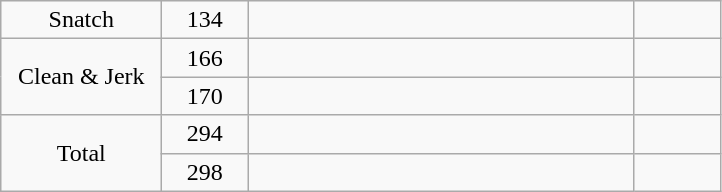<table class = "wikitable" style="text-align:center;">
<tr>
<td width=100>Snatch</td>
<td width=50>134</td>
<td width=250 align=left></td>
<td width=50></td>
</tr>
<tr>
<td rowspan=2>Clean & Jerk</td>
<td>166</td>
<td align=left></td>
<td></td>
</tr>
<tr>
<td>170</td>
<td align=left></td>
<td></td>
</tr>
<tr>
<td rowspan=2>Total</td>
<td>294</td>
<td align=left></td>
<td></td>
</tr>
<tr>
<td>298</td>
<td align=left></td>
<td></td>
</tr>
</table>
